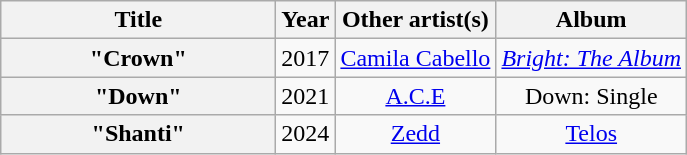<table class="wikitable plainrowheaders" style="text-align:center;">
<tr>
<th scope="col" style="width:11em;">Title</th>
<th scope="col">Year</th>
<th scope="col">Other artist(s)</th>
<th scope="col">Album</th>
</tr>
<tr>
<th scope="row">"Crown"</th>
<td>2017</td>
<td><a href='#'>Camila Cabello</a></td>
<td><em><a href='#'>Bright: The Album</a></em></td>
</tr>
<tr>
<th scope="row">"Down"</th>
<td>2021</td>
<td><a href='#'>A.C.E</a></td>
<td>Down: Single</td>
</tr>
<tr>
<th scope="row">"Shanti"</th>
<td>2024</td>
<td><a href='#'>Zedd</a></td>
<td><a href='#'>Telos</a></td>
</tr>
</table>
